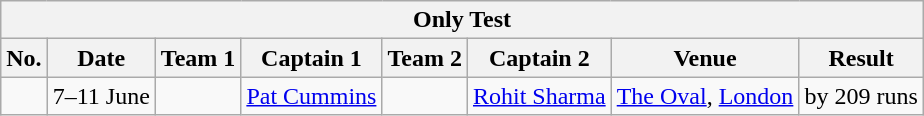<table class="wikitable">
<tr>
<th colspan="9">Only Test</th>
</tr>
<tr>
<th>No.</th>
<th>Date</th>
<th>Team 1</th>
<th>Captain 1</th>
<th>Team 2</th>
<th>Captain 2</th>
<th>Venue</th>
<th>Result</th>
</tr>
<tr>
<td></td>
<td>7–11 June</td>
<td></td>
<td><a href='#'>Pat Cummins</a></td>
<td></td>
<td><a href='#'>Rohit Sharma</a></td>
<td><a href='#'>The Oval</a>, <a href='#'>London</a></td>
<td> by 209 runs</td>
</tr>
</table>
